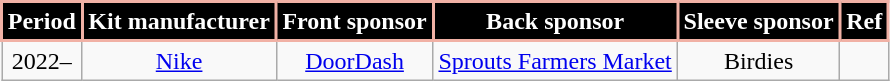<table class="wikitable" style="text-align:center;">
<tr>
<th style="background:#000000; color:#FFFFFF; border:2px solid #F1B1A5;">Period</th>
<th style="background:#000000; color:#FFFFFF; border:2px solid #F1B1A5;">Kit manufacturer</th>
<th style="background:#000000; color:#FFFFFF; border:2px solid #F1B1A5;">Front sponsor</th>
<th style="background:#000000; color:#FFFFFF; border:2px solid #F1B1A5;">Back sponsor</th>
<th style="background:#000000; color:#FFFFFF; border:2px solid #F1B1A5;">Sleeve sponsor</th>
<th style="background:#000000; color:#FFFFFF; border:2px solid #F1B1A5;">Ref</th>
</tr>
<tr>
<td>2022–</td>
<td><a href='#'>Nike</a></td>
<td><a href='#'>DoorDash</a></td>
<td><a href='#'>Sprouts Farmers Market</a></td>
<td>Birdies</td>
<td></td>
</tr>
</table>
